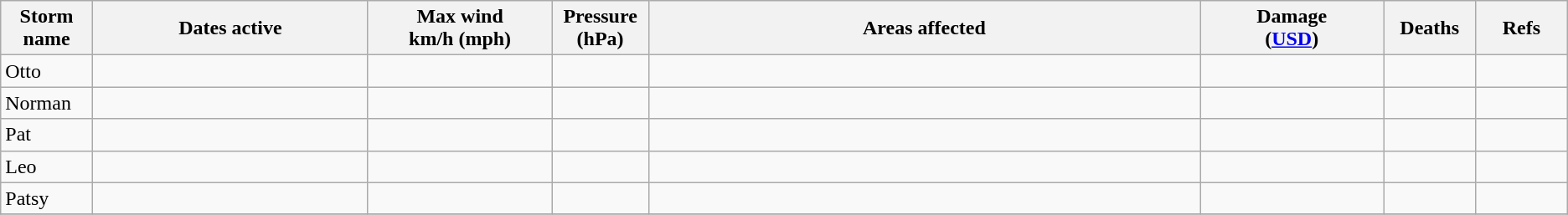<table class="wikitable sortable">
<tr>
<th width="5%">Storm name</th>
<th width="15%">Dates active</th>
<th width="10%">Max wind<br>km/h (mph)</th>
<th width="5%">Pressure<br>(hPa)</th>
<th width="30%">Areas affected</th>
<th width="10%">Damage<br>(<a href='#'>USD</a>)</th>
<th width="5%">Deaths</th>
<th width="5%">Refs</th>
</tr>
<tr>
<td>Otto</td>
<td></td>
<td></td>
<td></td>
<td></td>
<td></td>
<td></td>
<td></td>
</tr>
<tr>
<td>Norman</td>
<td></td>
<td></td>
<td></td>
<td></td>
<td></td>
<td></td>
<td></td>
</tr>
<tr>
<td>Pat</td>
<td></td>
<td></td>
<td></td>
<td></td>
<td></td>
<td></td>
<td></td>
</tr>
<tr>
<td>Leo</td>
<td></td>
<td></td>
<td></td>
<td></td>
<td></td>
<td></td>
<td></td>
</tr>
<tr>
<td>Patsy</td>
<td></td>
<td></td>
<td></td>
<td></td>
<td></td>
<td></td>
<td></td>
</tr>
<tr>
</tr>
</table>
